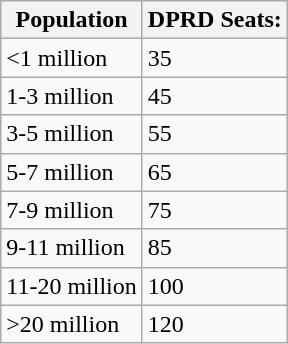<table class="wikitable">
<tr>
<th>Population</th>
<th>DPRD Seats:</th>
</tr>
<tr>
<td><1 million</td>
<td>35</td>
</tr>
<tr>
<td>1-3 million</td>
<td>45</td>
</tr>
<tr>
<td>3-5 million</td>
<td>55</td>
</tr>
<tr>
<td>5-7 million</td>
<td>65</td>
</tr>
<tr>
<td>7-9 million</td>
<td>75</td>
</tr>
<tr>
<td>9-11 million</td>
<td>85</td>
</tr>
<tr>
<td>11-20 million</td>
<td>100</td>
</tr>
<tr>
<td>>20 million</td>
<td>120</td>
</tr>
</table>
